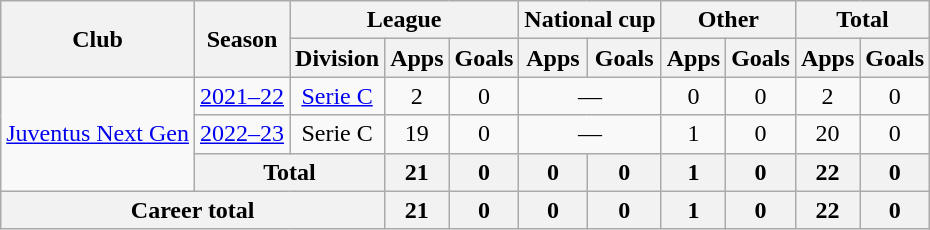<table class="wikitable" style="text-align:center">
<tr>
<th rowspan="2">Club</th>
<th rowspan="2">Season</th>
<th colspan="3">League</th>
<th colspan="2">National cup</th>
<th colspan="2">Other</th>
<th colspan="2">Total</th>
</tr>
<tr>
<th>Division</th>
<th>Apps</th>
<th>Goals</th>
<th>Apps</th>
<th>Goals</th>
<th>Apps</th>
<th>Goals</th>
<th>Apps</th>
<th>Goals</th>
</tr>
<tr>
<td rowspan="3"><a href='#'>Juventus Next Gen</a></td>
<td><a href='#'>2021–22</a></td>
<td><a href='#'>Serie C</a></td>
<td>2</td>
<td>0</td>
<td colspan="2">—</td>
<td>0</td>
<td>0</td>
<td>2</td>
<td>0</td>
</tr>
<tr>
<td><a href='#'>2022–23</a></td>
<td>Serie C</td>
<td>19</td>
<td>0</td>
<td colspan="2">—</td>
<td>1</td>
<td 0>0</td>
<td>20</td>
<td>0</td>
</tr>
<tr>
<th colspan="2">Total</th>
<th>21</th>
<th>0</th>
<th>0</th>
<th>0</th>
<th>1</th>
<th>0</th>
<th>22</th>
<th>0</th>
</tr>
<tr>
<th colspan="3">Career total</th>
<th>21</th>
<th>0</th>
<th>0</th>
<th>0</th>
<th>1</th>
<th>0</th>
<th>22</th>
<th>0</th>
</tr>
</table>
